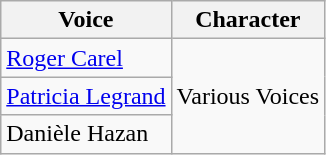<table class="wikitable"|>
<tr>
<th>Voice</th>
<th>Character</th>
</tr>
<tr>
<td><a href='#'>Roger Carel</a></td>
<td rowspan="3">Various Voices</td>
</tr>
<tr>
<td><a href='#'>Patricia Legrand</a></td>
</tr>
<tr>
<td>Danièle Hazan</td>
</tr>
</table>
